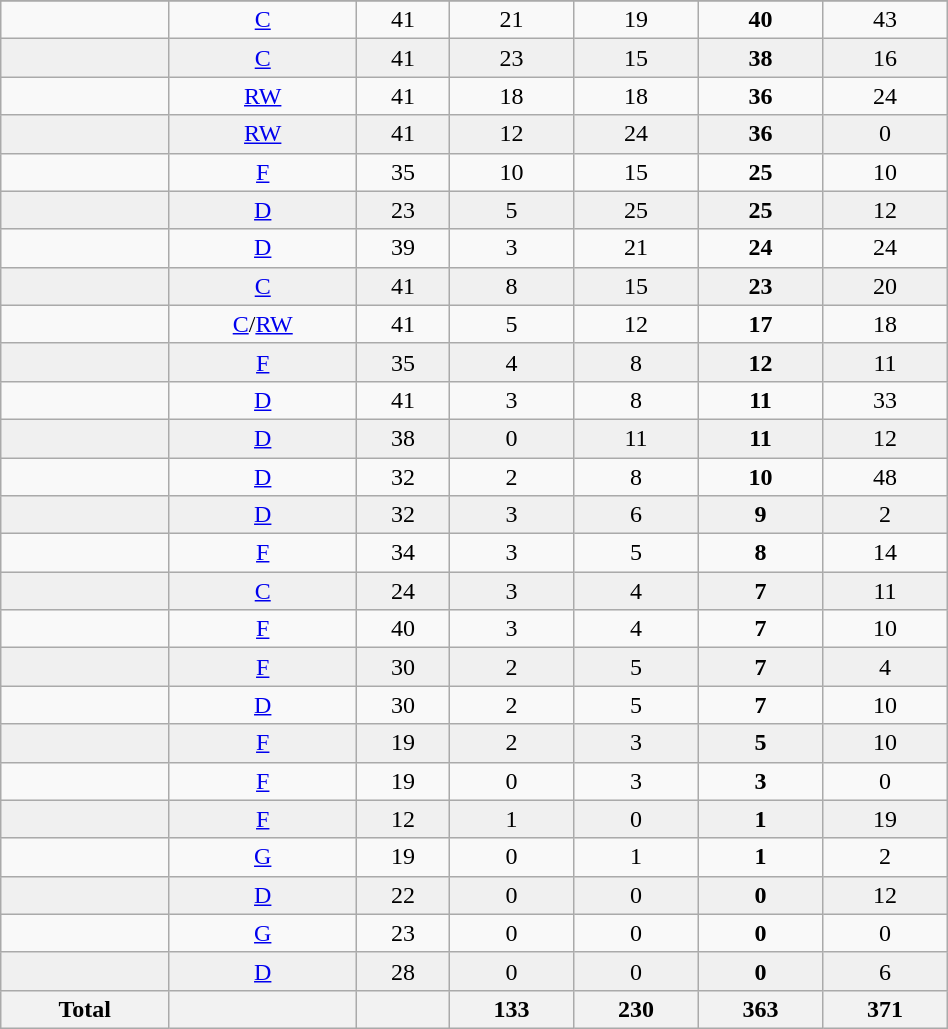<table class="wikitable sortable" width=50%>
<tr align="center">
</tr>
<tr align="center" bgcolor="">
<td></td>
<td><a href='#'>C</a></td>
<td>41</td>
<td>21</td>
<td>19</td>
<td><strong>40</strong></td>
<td>43</td>
</tr>
<tr align="center" bgcolor="f0f0f0">
<td></td>
<td><a href='#'>C</a></td>
<td>41</td>
<td>23</td>
<td>15</td>
<td><strong>38</strong></td>
<td>16</td>
</tr>
<tr align="center" bgcolor="">
<td></td>
<td><a href='#'>RW</a></td>
<td>41</td>
<td>18</td>
<td>18</td>
<td><strong>36</strong></td>
<td>24</td>
</tr>
<tr align="center" bgcolor="f0f0f0">
<td></td>
<td><a href='#'>RW</a></td>
<td>41</td>
<td>12</td>
<td>24</td>
<td><strong>36</strong></td>
<td>0</td>
</tr>
<tr align="center" bgcolor="">
<td></td>
<td><a href='#'>F</a></td>
<td>35</td>
<td>10</td>
<td>15</td>
<td><strong>25</strong></td>
<td>10</td>
</tr>
<tr align="center" bgcolor="f0f0f0">
<td></td>
<td><a href='#'>D</a></td>
<td>23</td>
<td>5</td>
<td>25</td>
<td><strong>25</strong></td>
<td>12</td>
</tr>
<tr align="center" bgcolor="">
<td></td>
<td><a href='#'>D</a></td>
<td>39</td>
<td>3</td>
<td>21</td>
<td><strong>24</strong></td>
<td>24</td>
</tr>
<tr align="center" bgcolor="f0f0f0">
<td></td>
<td><a href='#'>C</a></td>
<td>41</td>
<td>8</td>
<td>15</td>
<td><strong>23</strong></td>
<td>20</td>
</tr>
<tr align="center" bgcolor="">
<td></td>
<td><a href='#'>C</a>/<a href='#'>RW</a></td>
<td>41</td>
<td>5</td>
<td>12</td>
<td><strong>17</strong></td>
<td>18</td>
</tr>
<tr align="center" bgcolor="f0f0f0">
<td></td>
<td><a href='#'>F</a></td>
<td>35</td>
<td>4</td>
<td>8</td>
<td><strong>12</strong></td>
<td>11</td>
</tr>
<tr align="center" bgcolor="">
<td></td>
<td><a href='#'>D</a></td>
<td>41</td>
<td>3</td>
<td>8</td>
<td><strong>11</strong></td>
<td>33</td>
</tr>
<tr align="center" bgcolor="f0f0f0">
<td></td>
<td><a href='#'>D</a></td>
<td>38</td>
<td>0</td>
<td>11</td>
<td><strong>11</strong></td>
<td>12</td>
</tr>
<tr align="center" bgcolor="">
<td></td>
<td><a href='#'>D</a></td>
<td>32</td>
<td>2</td>
<td>8</td>
<td><strong>10</strong></td>
<td>48</td>
</tr>
<tr align="center" bgcolor="f0f0f0">
<td></td>
<td><a href='#'>D</a></td>
<td>32</td>
<td>3</td>
<td>6</td>
<td><strong>9</strong></td>
<td>2</td>
</tr>
<tr align="center" bgcolor="">
<td></td>
<td><a href='#'>F</a></td>
<td>34</td>
<td>3</td>
<td>5</td>
<td><strong>8</strong></td>
<td>14</td>
</tr>
<tr align="center" bgcolor="f0f0f0">
<td></td>
<td><a href='#'>C</a></td>
<td>24</td>
<td>3</td>
<td>4</td>
<td><strong>7</strong></td>
<td>11</td>
</tr>
<tr align="center" bgcolor="">
<td></td>
<td><a href='#'>F</a></td>
<td>40</td>
<td>3</td>
<td>4</td>
<td><strong>7</strong></td>
<td>10</td>
</tr>
<tr align="center" bgcolor="f0f0f0">
<td></td>
<td><a href='#'>F</a></td>
<td>30</td>
<td>2</td>
<td>5</td>
<td><strong>7</strong></td>
<td>4</td>
</tr>
<tr align="center" bgcolor="">
<td></td>
<td><a href='#'>D</a></td>
<td>30</td>
<td>2</td>
<td>5</td>
<td><strong>7</strong></td>
<td>10</td>
</tr>
<tr align="center" bgcolor="f0f0f0">
<td></td>
<td><a href='#'>F</a></td>
<td>19</td>
<td>2</td>
<td>3</td>
<td><strong>5</strong></td>
<td>10</td>
</tr>
<tr align="center" bgcolor="">
<td></td>
<td><a href='#'>F</a></td>
<td>19</td>
<td>0</td>
<td>3</td>
<td><strong>3</strong></td>
<td>0</td>
</tr>
<tr align="center" bgcolor="f0f0f0">
<td></td>
<td><a href='#'>F</a></td>
<td>12</td>
<td>1</td>
<td>0</td>
<td><strong>1</strong></td>
<td>19</td>
</tr>
<tr align="center" bgcolor="">
<td></td>
<td><a href='#'>G</a></td>
<td>19</td>
<td>0</td>
<td>1</td>
<td><strong>1</strong></td>
<td>2</td>
</tr>
<tr align="center" bgcolor="f0f0f0">
<td></td>
<td><a href='#'>D</a></td>
<td>22</td>
<td>0</td>
<td>0</td>
<td><strong>0</strong></td>
<td>12</td>
</tr>
<tr align="center" bgcolor="">
<td></td>
<td><a href='#'>G</a></td>
<td>23</td>
<td>0</td>
<td>0</td>
<td><strong>0</strong></td>
<td>0</td>
</tr>
<tr align="center" bgcolor="f0f0f0">
<td></td>
<td><a href='#'>D</a></td>
<td>28</td>
<td>0</td>
<td>0</td>
<td><strong>0</strong></td>
<td>6</td>
</tr>
<tr>
<th>Total</th>
<th></th>
<th></th>
<th>133</th>
<th>230</th>
<th>363</th>
<th>371</th>
</tr>
</table>
